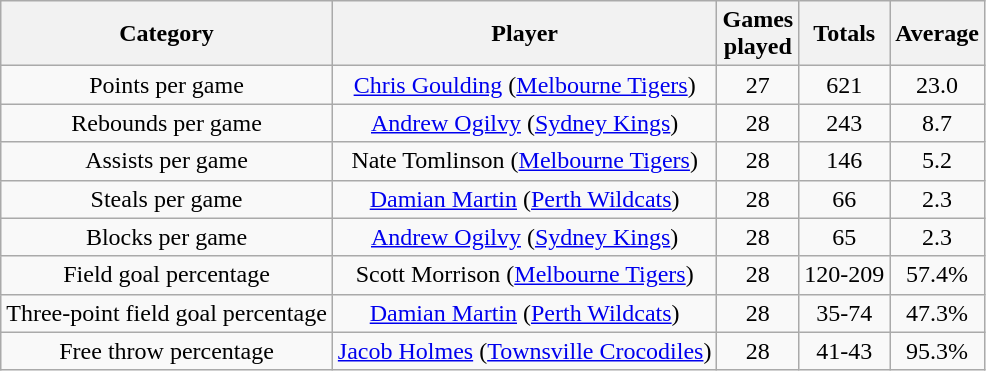<table class="wikitable" style="text-align:center">
<tr>
<th>Category</th>
<th>Player</th>
<th>Games<br>played</th>
<th>Totals</th>
<th>Average</th>
</tr>
<tr>
<td>Points per game</td>
<td><a href='#'>Chris Goulding</a> (<a href='#'>Melbourne Tigers</a>)</td>
<td>27</td>
<td>621</td>
<td>23.0</td>
</tr>
<tr>
<td>Rebounds per game</td>
<td><a href='#'>Andrew Ogilvy</a> (<a href='#'>Sydney Kings</a>)</td>
<td>28</td>
<td>243</td>
<td>8.7</td>
</tr>
<tr>
<td>Assists per game</td>
<td>Nate Tomlinson (<a href='#'>Melbourne Tigers</a>)</td>
<td>28</td>
<td>146</td>
<td>5.2</td>
</tr>
<tr>
<td>Steals per game</td>
<td><a href='#'>Damian Martin</a> (<a href='#'>Perth Wildcats</a>)</td>
<td>28</td>
<td>66</td>
<td>2.3</td>
</tr>
<tr>
<td>Blocks per game</td>
<td><a href='#'>Andrew Ogilvy</a> (<a href='#'>Sydney Kings</a>)</td>
<td>28</td>
<td>65</td>
<td>2.3</td>
</tr>
<tr>
<td>Field goal percentage</td>
<td>Scott Morrison (<a href='#'>Melbourne Tigers</a>)</td>
<td>28</td>
<td>120-209</td>
<td>57.4%</td>
</tr>
<tr>
<td>Three-point field goal percentage</td>
<td><a href='#'>Damian Martin</a> (<a href='#'>Perth Wildcats</a>)</td>
<td>28</td>
<td>35-74</td>
<td>47.3%</td>
</tr>
<tr>
<td>Free throw percentage</td>
<td><a href='#'>Jacob Holmes</a> (<a href='#'>Townsville Crocodiles</a>)</td>
<td>28</td>
<td>41-43</td>
<td>95.3%</td>
</tr>
</table>
